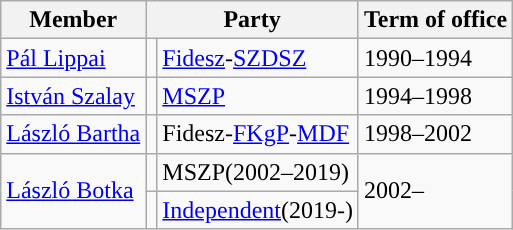<table class=wikitable>
<tr>
<th>Member</th>
<th colspan=2>Party</th>
<th>Term of office</th>
</tr>
<tr>
<td><a href='#'>Pál Lippai</a></td>
<td style="background-color:"></td>
<td><a href='#'>Fidesz</a>-<a href='#'>SZDSZ</a></td>
<td>1990–1994</td>
</tr>
<tr>
<td><a href='#'>István Szalay</a></td>
<td style="background-color:"></td>
<td><a href='#'>MSZP</a></td>
<td>1994–1998</td>
</tr>
<tr>
<td><a href='#'>László Bartha</a></td>
<td style="background-color:"></td>
<td>Fidesz-<a href='#'>FKgP</a>-<a href='#'>MDF</a></td>
<td>1998–2002</td>
</tr>
<tr>
<td rowspan=2><a href='#'>László Botka</a></td>
<td style="background-color:"></td>
<td>MSZP(2002–2019)</td>
<td rowspan=2>2002–</td>
</tr>
<tr>
<td style="background-color:"></td>
<td><a href='#'>Independent</a>(2019-)</td>
</tr>
</table>
